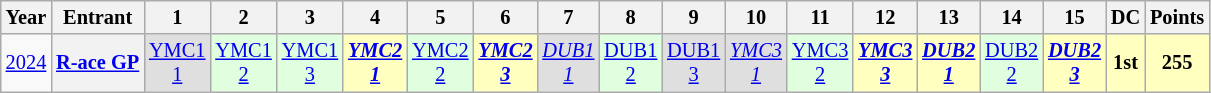<table class="wikitable" style="text-align:center; font-size:85%;">
<tr>
<th>Year</th>
<th>Entrant</th>
<th>1</th>
<th>2</th>
<th>3</th>
<th>4</th>
<th>5</th>
<th>6</th>
<th>7</th>
<th>8</th>
<th>9</th>
<th>10</th>
<th>11</th>
<th>12</th>
<th>13</th>
<th>14</th>
<th>15</th>
<th>DC</th>
<th>Points</th>
</tr>
<tr>
<td><a href='#'>2024</a></td>
<th nowrap><a href='#'>R-ace GP</a></th>
<td style="background:#DFDFDF;"><a href='#'>YMC1<br>1</a><br></td>
<td style="background:#DFFFDF;"><a href='#'>YMC1<br>2</a><br></td>
<td style="background:#DFFFDF;"><a href='#'>YMC1<br>3</a><br></td>
<td style="background:#FFFFBF;"><strong><em><a href='#'>YMC2<br>1</a></em></strong><br></td>
<td style="background:#DFFFDF;"><a href='#'>YMC2<br>2</a><br></td>
<td style="background:#FFFFBF;"><strong><em><a href='#'>YMC2<br>3</a></em></strong><br></td>
<td style="background:#DFDFDF;"><em><a href='#'>DUB1<br>1</a></em><br></td>
<td style="background:#DFFFDF;"><a href='#'>DUB1<br>2</a><br></td>
<td style="background:#DFDFDF;"><a href='#'>DUB1<br>3</a><br></td>
<td style="background:#DFDFDF;"><em><a href='#'>YMC3<br>1</a></em><br></td>
<td style="background:#DFFFDF;"><a href='#'>YMC3<br>2</a><br></td>
<td style="background:#FFFFBF;"><strong><em><a href='#'>YMC3<br>3</a></em></strong><br></td>
<td style="background:#FFFFBF;"><strong><em><a href='#'>DUB2<br>1</a></em></strong><br></td>
<td style="background:#DFFFDF;"><a href='#'>DUB2<br>2</a><br></td>
<td style="background:#FFFFBF;"><strong><em><a href='#'>DUB2<br>3</a></em></strong><br></td>
<th style="background:#FFFFBF;">1st</th>
<th style="background:#FFFFBF;">255</th>
</tr>
</table>
